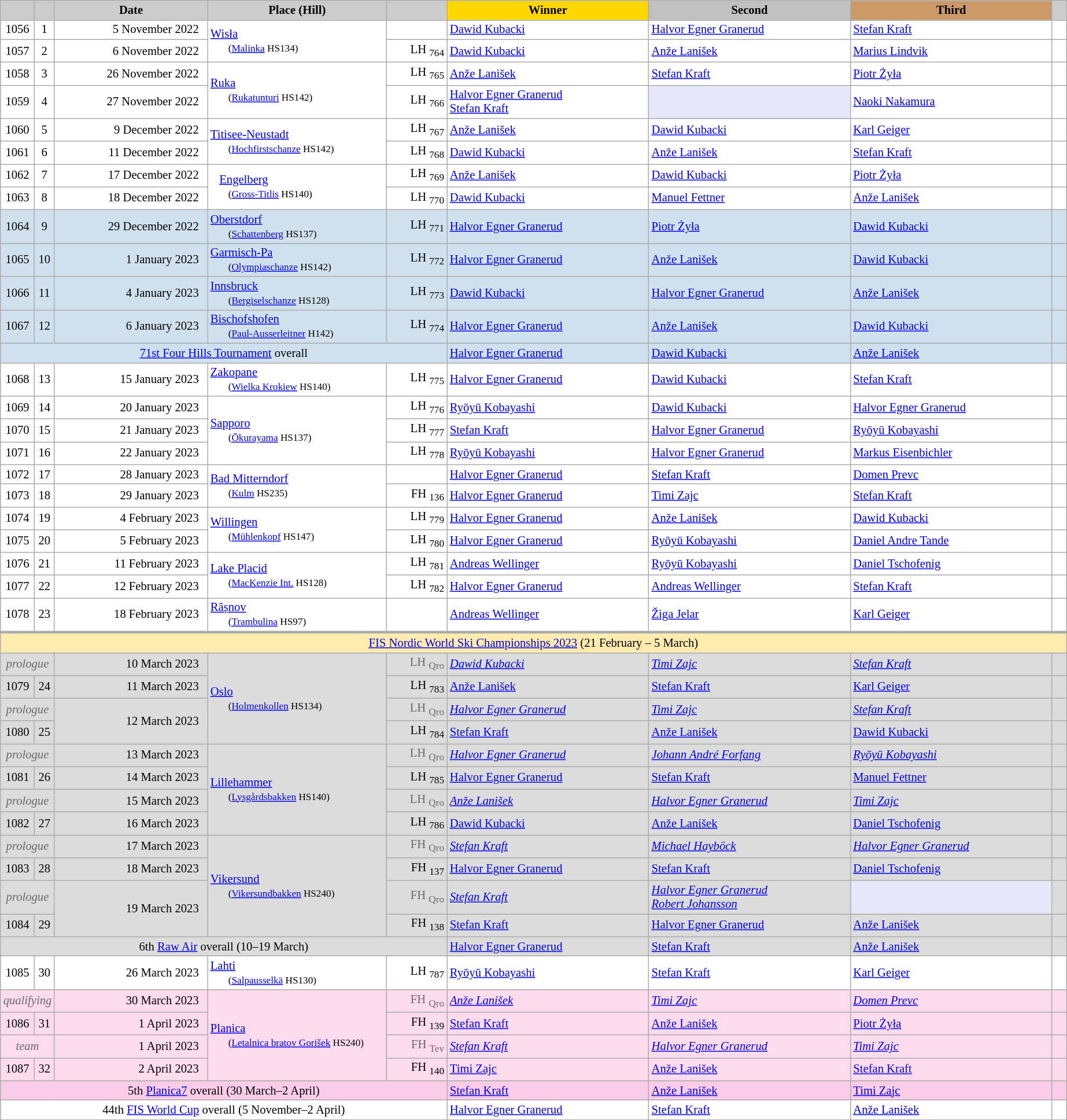<table class="wikitable plainrowheaders" style="background:#fff; font-size:86%; line-height:16px; border:grey solid 1px; border-collapse:collapse;">
<tr>
<th scope="col" style="background:#ccc; width=30 px;"></th>
<th scope="col" style="background:#ccc; width=10 px;"></th>
<th scope="col" style="background:#ccc; width:170px;">Date</th>
<th scope="col" style="background:#ccc; width:200px;">Place (Hill)</th>
<th scope="col" style="background:#ccc; width:63px;"></th>
<th scope="col" style="background:gold; width:226px;">Winner</th>
<th scope="col" style="background:silver; width:226px;">Second</th>
<th scope="col" style="background:#c96; width:226px;">Third</th>
<th scope="col" style="background:#ccc; width:10px;"></th>
</tr>
<tr>
<td align="center">1056</td>
<td align="center">1</td>
<td align="right">5 November 2022  </td>
<td rowspan="2"> <a href='#'>Wisła</a><br>         <small>(<a href='#'>Malinka</a> HS134)</small></td>
<td align="right"></td>
<td> <a href='#'>Dawid Kubacki</a></td>
<td> <a href='#'>Halvor Egner Granerud</a></td>
<td> <a href='#'>Stefan Kraft</a></td>
<td></td>
</tr>
<tr>
<td align="center">1057</td>
<td align="center">2</td>
<td align="right">6 November 2022  </td>
<td align="right">LH <sub>764</sub></td>
<td> <a href='#'>Dawid Kubacki</a></td>
<td> <a href='#'>Anže Lanišek</a></td>
<td> <a href='#'>Marius Lindvik</a></td>
<td></td>
</tr>
<tr>
<td align="center">1058</td>
<td align="center">3</td>
<td align="right">26 November 2022  </td>
<td rowspan="2"> <a href='#'>Ruka</a><br>         <small>(<a href='#'>Rukatunturi</a> HS142)</small></td>
<td align="right">LH <sub>765</sub></td>
<td> <a href='#'>Anže Lanišek</a></td>
<td> <a href='#'>Stefan Kraft</a></td>
<td> <a href='#'>Piotr Żyła</a></td>
<td></td>
</tr>
<tr>
<td align="center">1059</td>
<td align="center">4</td>
<td align="right">27 November 2022  </td>
<td align="right">LH <sub>766</sub></td>
<td> <a href='#'>Halvor Egner Granerud</a><br> <a href='#'>Stefan Kraft</a></td>
<td bgcolor="E6E8FA"></td>
<td> <a href='#'>Naoki Nakamura</a></td>
<td></td>
</tr>
<tr>
<td align="center">1060</td>
<td align="center">5</td>
<td align="right">9 December 2022  </td>
<td rowspan="2"> <a href='#'>Titisee-Neustadt</a><br>          <small>(<a href='#'>Hochfirstschanze</a> HS142)</small></td>
<td align="right">LH <sub>767</sub></td>
<td> <a href='#'>Anže Lanišek</a></td>
<td> <a href='#'>Dawid Kubacki</a></td>
<td> <a href='#'>Karl Geiger</a></td>
<td></td>
</tr>
<tr>
<td align="center">1061</td>
<td align="center">6</td>
<td align="right">11 December 2022  </td>
<td align="right">LH <sub>768</sub></td>
<td> <a href='#'>Dawid Kubacki</a></td>
<td> <a href='#'>Anže Lanišek</a></td>
<td> <a href='#'>Stefan Kraft</a></td>
<td></td>
</tr>
<tr>
<td align="center">1062</td>
<td align="center">7</td>
<td align="right">17 December 2022  </td>
<td rowspan="2">   <a href='#'>Engelberg</a><br>         <small>(<a href='#'>Gross-Titlis</a> HS140)</small></td>
<td align="right">LH <sub>769</sub></td>
<td> <a href='#'>Anže Lanišek</a></td>
<td> <a href='#'>Dawid Kubacki</a></td>
<td> <a href='#'>Piotr Żyła</a></td>
<td></td>
</tr>
<tr>
<td align="center">1063</td>
<td align="center">8</td>
<td align="right">18 December 2022  </td>
<td align="right">LH <sub>770</sub></td>
<td> <a href='#'>Dawid Kubacki</a></td>
<td> <a href='#'>Manuel Fettner</a></td>
<td> <a href='#'>Anže Lanišek</a></td>
<td></td>
</tr>
<tr bgcolor=#d0e0ed>
<td align="center">1064</td>
<td align="center">9</td>
<td align="right">29 December 2022  </td>
<td> <a href='#'>Oberstdorf</a><br>         <small>(<a href='#'>Schattenberg</a> HS137)</small></td>
<td align="right">LH <sub>771</sub></td>
<td> <a href='#'>Halvor Egner Granerud</a></td>
<td> <a href='#'>Piotr Żyła</a></td>
<td> <a href='#'>Dawid Kubacki</a></td>
<td></td>
</tr>
<tr bgcolor=#d0e0ed>
<td align="center">1065</td>
<td align="center">10</td>
<td align="right">1 January 2023  </td>
<td> <a href='#'>Garmisch-Pa</a><br>         <small>(<a href='#'>Olympiaschanze</a> HS142)</small></td>
<td align="right">LH <sub>772</sub></td>
<td> <a href='#'>Halvor Egner Granerud</a></td>
<td> <a href='#'>Anže Lanišek</a></td>
<td> <a href='#'>Dawid Kubacki</a></td>
<td></td>
</tr>
<tr bgcolor=#d0e0ed>
<td align="center">1066</td>
<td align="center">11</td>
<td align="right">4 January 2023  </td>
<td> <a href='#'>Innsbruck</a><br>         <small>(<a href='#'>Bergiselschanze</a> HS128)</small></td>
<td align="right">LH <sub>773</sub></td>
<td> <a href='#'>Dawid Kubacki</a></td>
<td> <a href='#'>Halvor Egner Granerud</a></td>
<td> <a href='#'>Anže Lanišek</a></td>
<td></td>
</tr>
<tr bgcolor=#d0e0ed>
<td align="center">1067</td>
<td align="center">12</td>
<td align="right">6 January 2023  </td>
<td> <a href='#'>Bischofshofen</a><br>         <small>(<a href='#'>Paul-Ausserleitner</a> H142)</small></td>
<td align="right">LH <sub>774</sub></td>
<td> <a href='#'>Halvor Egner Granerud</a></td>
<td> <a href='#'>Anže Lanišek</a></td>
<td> <a href='#'>Dawid Kubacki</a></td>
<td></td>
</tr>
<tr bgcolor=#d0e0ed>
<td colspan="5" align="center"><a href='#'>71st Four Hills Tournament</a> overall</td>
<td> <a href='#'>Halvor Egner Granerud</a></td>
<td> <a href='#'>Dawid Kubacki</a></td>
<td> <a href='#'>Anže Lanišek</a></td>
<td></td>
</tr>
<tr>
<td align="center">1068</td>
<td align="center">13</td>
<td align="right">15 January 2023  </td>
<td> <a href='#'>Zakopane</a><br>         <small>(<a href='#'>Wielka Krokiew</a> HS140)</small></td>
<td align="right">LH <sub>775</sub></td>
<td> <a href='#'>Halvor Egner Granerud</a></td>
<td> <a href='#'>Dawid Kubacki</a></td>
<td> <a href='#'>Stefan Kraft</a></td>
<td></td>
</tr>
<tr>
<td align="center">1069</td>
<td align="center">14</td>
<td align="right">20 January 2023  </td>
<td rowspan="3"> <a href='#'>Sapporo</a><br>         <small>(<a href='#'>Ōkurayama</a> HS137)</small></td>
<td align=right>LH <sub>776</sub></td>
<td> <a href='#'>Ryōyū Kobayashi</a></td>
<td> <a href='#'>Dawid Kubacki</a></td>
<td> <a href='#'>Halvor Egner Granerud</a></td>
<td></td>
</tr>
<tr>
<td align="center">1070</td>
<td align="center">15</td>
<td align="right">21 January 2023  </td>
<td align="right">LH <sub>777</sub></td>
<td> <a href='#'>Stefan Kraft</a></td>
<td> <a href='#'>Halvor Egner Granerud</a></td>
<td> <a href='#'>Ryōyū Kobayashi</a></td>
<td></td>
</tr>
<tr>
<td align="center">1071</td>
<td align="center">16</td>
<td align="right">22 January 2023  </td>
<td align="right">LH <sub>778</sub></td>
<td> <a href='#'>Ryōyū Kobayashi</a></td>
<td> <a href='#'>Halvor Egner Granerud</a></td>
<td> <a href='#'>Markus Eisenbichler</a></td>
<td></td>
</tr>
<tr>
<td align="center">1072</td>
<td align="center">17</td>
<td align="right">28 January 2023  </td>
<td rowspan=2> <a href='#'>Bad Mitterndorf</a><br>         <small>(<a href='#'>Kulm</a> HS235)</small></td>
<td align="right"></td>
<td> <a href='#'>Halvor Egner Granerud</a></td>
<td> <a href='#'>Stefan Kraft</a></td>
<td> <a href='#'>Domen Prevc</a></td>
<td></td>
</tr>
<tr>
<td align="center">1073</td>
<td align="center">18</td>
<td align="right">29 January 2023  </td>
<td align="right">FH <sub>136</sub></td>
<td> <a href='#'>Halvor Egner Granerud</a></td>
<td> <a href='#'>Timi Zajc</a></td>
<td> <a href='#'>Stefan Kraft</a></td>
<td></td>
</tr>
<tr>
<td align="center">1074</td>
<td align="center">19</td>
<td align="right">4 February 2023  </td>
<td rowspan="2"> <a href='#'>Willingen</a><br>         <small>(<a href='#'>Mühlenkopf</a> HS147)</small></td>
<td align="right">LH <sub>779</sub></td>
<td> <a href='#'>Halvor Egner Granerud</a></td>
<td> <a href='#'>Anže Lanišek</a></td>
<td> <a href='#'>Dawid Kubacki</a></td>
<td></td>
</tr>
<tr>
<td align="center">1075</td>
<td align="center">20</td>
<td align="right">5 February 2023  </td>
<td align="right">LH <sub>780</sub></td>
<td> <a href='#'>Halvor Egner Granerud</a></td>
<td> <a href='#'>Ryōyū Kobayashi</a></td>
<td> <a href='#'>Daniel Andre Tande</a></td>
<td></td>
</tr>
<tr>
<td align="center">1076</td>
<td align="center">21</td>
<td align="right">11 February 2023  </td>
<td rowspan=2> <a href='#'>Lake Placid</a><br>         <small>(<a href='#'>MacKenzie Int.</a> HS128)</small></td>
<td align="right">LH <sub>781</sub></td>
<td> <a href='#'>Andreas Wellinger</a></td>
<td> <a href='#'>Ryōyū Kobayashi</a></td>
<td> <a href='#'>Daniel Tschofenig</a></td>
<td></td>
</tr>
<tr>
<td align="center">1077</td>
<td align="center">22</td>
<td align="right">12 February 2023  </td>
<td align="right">LH <sub>782</sub></td>
<td> <a href='#'>Halvor Egner Granerud</a></td>
<td> <a href='#'>Andreas Wellinger</a></td>
<td> <a href='#'>Stefan Kraft</a></td>
<td></td>
</tr>
<tr>
<td align="center">1078</td>
<td align="center">23</td>
<td align="right">18 February 2023  </td>
<td> <a href='#'>Râșnov</a><br>         <small>(<a href='#'>Trambulina</a> HS97)</small></td>
<td align="right"></td>
<td> <a href='#'>Andreas Wellinger</a></td>
<td> <a href='#'>Žiga Jelar</a></td>
<td> <a href='#'>Karl Geiger</a></td>
<td></td>
</tr>
<tr style="background:#FFEBAD">
<td align=center style="border-top-width:3px" colspan=9><a href='#'>FIS Nordic World Ski Championships 2023</a> (21 February – 5 March)</td>
</tr>
<tr bgcolor="#DCDCDC">
<td colspan=2 align="center" style=color:#696969><em>prologue</em></td>
<td align="right">10 March 2023  </td>
<td rowspan=4> <a href='#'>Oslo</a><br>         <small>(<a href='#'>Holmenkollen</a> HS134)</small></td>
<td align="right" style=color:#696969>LH <sub>Qro</sub></td>
<td> <em><a href='#'>Dawid Kubacki</a></em></td>
<td> <em><a href='#'>Timi Zajc</a></em></td>
<td> <em><a href='#'>Stefan Kraft</a></em></td>
<td></td>
</tr>
<tr bgcolor="#DCDCDC">
<td align="center">1079</td>
<td align="center">24</td>
<td align="right">11 March 2023  </td>
<td align="right">LH <sub>783</sub></td>
<td> <a href='#'>Anže Lanišek</a></td>
<td> <a href='#'>Stefan Kraft</a></td>
<td> <a href='#'>Karl Geiger</a></td>
<td></td>
</tr>
<tr bgcolor="#DCDCDC">
<td colspan=2 align="center" style=color:#696969><em>prologue</em></td>
<td rowspan=2 align="right">12 March 2023  </td>
<td align="right" style=color:#696969>LH <sub>Qro</sub></td>
<td> <em><a href='#'>Halvor Egner Granerud</a></em></td>
<td> <em><a href='#'>Timi Zajc</a></em></td>
<td> <em><a href='#'>Stefan Kraft</a></em></td>
<td></td>
</tr>
<tr bgcolor="#DCDCDC">
<td align="center">1080</td>
<td align="center">25</td>
<td align="right">LH <sub>784</sub></td>
<td> <a href='#'>Stefan Kraft</a></td>
<td> <a href='#'>Anže Lanišek</a></td>
<td> <a href='#'>Dawid Kubacki</a></td>
<td></td>
</tr>
<tr bgcolor="#DCDCDC">
<td colspan="2" align="center" style=color:#696969><em>prologue</em></td>
<td align="right">13 March 2023  </td>
<td rowspan="4"> <a href='#'>Lillehammer</a><br>         <small>(<a href='#'>Lysgårdsbakken</a> HS140)</small></td>
<td align="right" style=color:#696969>LH <sub>Qro</sub></td>
<td> <em><a href='#'>Halvor Egner Granerud</a></em></td>
<td> <em><a href='#'>Johann André Forfang</a></em></td>
<td> <em><a href='#'>Ryōyū Kobayashi</a></em></td>
<td></td>
</tr>
<tr bgcolor="#DCDCDC">
<td align="center">1081</td>
<td align="center">26</td>
<td align="right">14 March 2023  </td>
<td align="right">LH <sub>785</sub></td>
<td> <a href='#'>Halvor Egner Granerud</a></td>
<td> <a href='#'>Stefan Kraft</a></td>
<td> <a href='#'>Manuel Fettner</a></td>
<td></td>
</tr>
<tr bgcolor="#DCDCDC">
<td colspan=2 align="center" style=color:#696969><em>prologue</em></td>
<td align="right">15 March 2023  </td>
<td align="right" style=color:#696969>LH <sub>Qro</sub></td>
<td> <em><a href='#'>Anže Lanišek</a></em></td>
<td> <em><a href='#'>Halvor Egner Granerud</a></em></td>
<td> <em><a href='#'>Timi Zajc</a></em></td>
<td></td>
</tr>
<tr bgcolor="#DCDCDC">
<td align="center">1082</td>
<td align="center">27</td>
<td align="right">16 March 2023  </td>
<td align="right">LH <sub>786</sub></td>
<td> <a href='#'>Dawid Kubacki</a></td>
<td> <a href='#'>Anže Lanišek</a></td>
<td> <a href='#'>Daniel Tschofenig</a></td>
<td></td>
</tr>
<tr bgcolor="#DCDCDC">
<td colspan=2 align="center" style=color:#696969><em>prologue</em></td>
<td align="right">17 March 2023  </td>
<td rowspan=4> <a href='#'>Vikersund</a><br>         <small>(<a href='#'>Vikersundbakken</a> HS240)</small></td>
<td align="right" style=color:#696969>FH <sub>Qro</sub></td>
<td> <em><a href='#'>Stefan Kraft</a></em></td>
<td> <em><a href='#'>Michael Hayböck</a></em></td>
<td> <em><a href='#'>Halvor Egner Granerud</a></em></td>
<td></td>
</tr>
<tr bgcolor="#DCDCDC">
<td align="center">1083</td>
<td align="center">28</td>
<td align="right">18 March 2023  </td>
<td align="right">FH <sub>137</sub></td>
<td> <a href='#'>Halvor Egner Granerud</a></td>
<td> <a href='#'>Stefan Kraft</a></td>
<td> <a href='#'>Daniel Tschofenig</a></td>
<td></td>
</tr>
<tr bgcolor="#DCDCDC">
<td colspan=2 align="center" style=color:#696969><em>prologue</em></td>
<td rowspan=2 align="right">19 March 2023  </td>
<td align="right" style=color:#696969>FH <sub>Qro</sub></td>
<td> <em><a href='#'>Stefan Kraft</a></em></td>
<td> <em><a href='#'>Halvor Egner Granerud</a></em><br> <em><a href='#'>Robert Johansson</a></em></td>
<td bgcolor="E6E8FA"></td>
<td></td>
</tr>
<tr bgcolor="#DCDCDC">
<td align="center">1084</td>
<td align="center">29</td>
<td align="right">FH <sub>138</sub></td>
<td> <a href='#'>Stefan Kraft</a></td>
<td> <a href='#'>Halvor Egner Granerud</a></td>
<td> <a href='#'>Anže Lanišek</a></td>
<td></td>
</tr>
<tr bgcolor="#DCDCDC">
<td colspan="5" align="center">6th <a href='#'>Raw Air</a> overall (10–19 March)</td>
<td> <a href='#'>Halvor Egner Granerud</a></td>
<td> <a href='#'>Stefan Kraft</a></td>
<td> <a href='#'>Anže Lanišek</a></td>
<td></td>
</tr>
<tr>
<td align="center">1085</td>
<td align="center">30</td>
<td align="right">26 March 2023  </td>
<td> <a href='#'>Lahti</a><br>         <small>(<a href='#'>Salpausselkä</a> HS130)</small></td>
<td align="right">LH <sub>787</sub></td>
<td> <a href='#'>Ryōyū Kobayashi</a></td>
<td> <a href='#'>Stefan Kraft</a></td>
<td> <a href='#'>Karl Geiger</a></td>
<td></td>
</tr>
<tr bgcolor="#fcdbee">
<td colspan="2" align="center" style=color:#696969><em>qualifying</em></td>
<td align="right">30 March 2023  </td>
<td rowspan="4"> <a href='#'>Planica</a><br>         <small>(<a href='#'>Letalnica bratov Gorišek</a> HS240)</small></td>
<td align="right" style=color:#696969>FH <sub>Qro</sub></td>
<td> <em><a href='#'>Anže Lanišek</a></em></td>
<td> <em><a href='#'>Timi Zajc</a></em></td>
<td> <em><a href='#'>Domen Prevc</a></em></td>
<td></td>
</tr>
<tr bgcolor="#fcdbee">
<td align="center">1086</td>
<td align="center">31</td>
<td align="right">1 April 2023  </td>
<td align="right">FH <sub>139</sub></td>
<td> <a href='#'>Stefan Kraft</a></td>
<td> <a href='#'>Anže Lanišek</a></td>
<td> <a href='#'>Piotr Żyła</a></td>
<td></td>
</tr>
<tr bgcolor="#fcdbee">
<td colspan="2" align="center" style=color:#696969><em>team</em></td>
<td align="right">1 April 2023  </td>
<td align="right" style=color:#696969>FH <sub>Tev</sub></td>
<td> <em><a href='#'>Stefan Kraft</a></em></td>
<td> <em><a href='#'>Halvor Egner Granerud</a></em></td>
<td> <em><a href='#'>Timi Zajc</a></em></td>
<td></td>
</tr>
<tr bgcolor="#fcdbee">
<td align="center">1087</td>
<td align="center">32</td>
<td align="right">2 April 2023  </td>
<td align="right">FH <sub>140</sub></td>
<td> <a href='#'>Timi Zajc</a></td>
<td> <a href='#'>Anže Lanišek</a></td>
<td> <a href='#'>Stefan Kraft</a></td>
<td></td>
</tr>
<tr bgcolor="#FBCCE7">
<td colspan="5" align="center">5th <a href='#'>Planica7</a> overall (30 March–2 April)</td>
<td> <a href='#'>Stefan Kraft</a></td>
<td> <a href='#'>Anže Lanišek</a></td>
<td> <a href='#'>Timi Zajc</a></td>
<td></td>
</tr>
<tr bgcolor="#FFFFFF">
<td colspan="5" align="center">44th <a href='#'>FIS World Cup</a> overall (5 November–2 April)</td>
<td> <a href='#'>Halvor Egner Granerud</a></td>
<td> <a href='#'>Stefan Kraft</a></td>
<td> <a href='#'>Anže Lanišek</a></td>
<td></td>
</tr>
</table>
